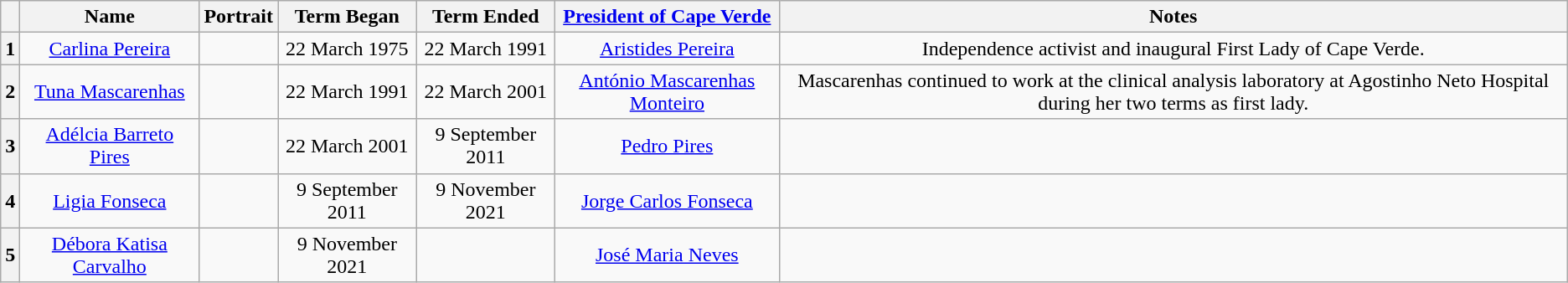<table class="wikitable" style="text-align:center">
<tr>
<th></th>
<th>Name</th>
<th>Portrait</th>
<th>Term Began</th>
<th>Term Ended</th>
<th><a href='#'>President of Cape Verde</a></th>
<th>Notes</th>
</tr>
<tr>
<th><strong>1</strong></th>
<td><a href='#'>Carlina Pereira</a></td>
<td></td>
<td>22 March 1975</td>
<td>22 March 1991</td>
<td><a href='#'>Aristides Pereira</a></td>
<td>Independence activist and inaugural First Lady of Cape Verde.</td>
</tr>
<tr>
<th><strong>2</strong></th>
<td><a href='#'>Tuna Mascarenhas</a></td>
<td></td>
<td>22 March 1991</td>
<td>22 March 2001</td>
<td><a href='#'>António Mascarenhas Monteiro</a></td>
<td>Mascarenhas continued to work at the clinical analysis laboratory at Agostinho Neto Hospital during her two terms as first lady.</td>
</tr>
<tr>
<th><strong>3</strong></th>
<td><a href='#'>Adélcia Barreto Pires</a></td>
<td></td>
<td>22 March 2001</td>
<td>9 September 2011</td>
<td><a href='#'>Pedro Pires</a></td>
<td></td>
</tr>
<tr>
<th><strong>4</strong></th>
<td><a href='#'>Ligia Fonseca</a></td>
<td></td>
<td>9 September 2011</td>
<td>9 November 2021</td>
<td><a href='#'>Jorge Carlos Fonseca</a></td>
<td></td>
</tr>
<tr>
<th><strong>5</strong></th>
<td><a href='#'>Débora Katisa Carvalho</a></td>
<td></td>
<td>9 November 2021</td>
<td></td>
<td><a href='#'>José Maria Neves</a></td>
<td></td>
</tr>
</table>
